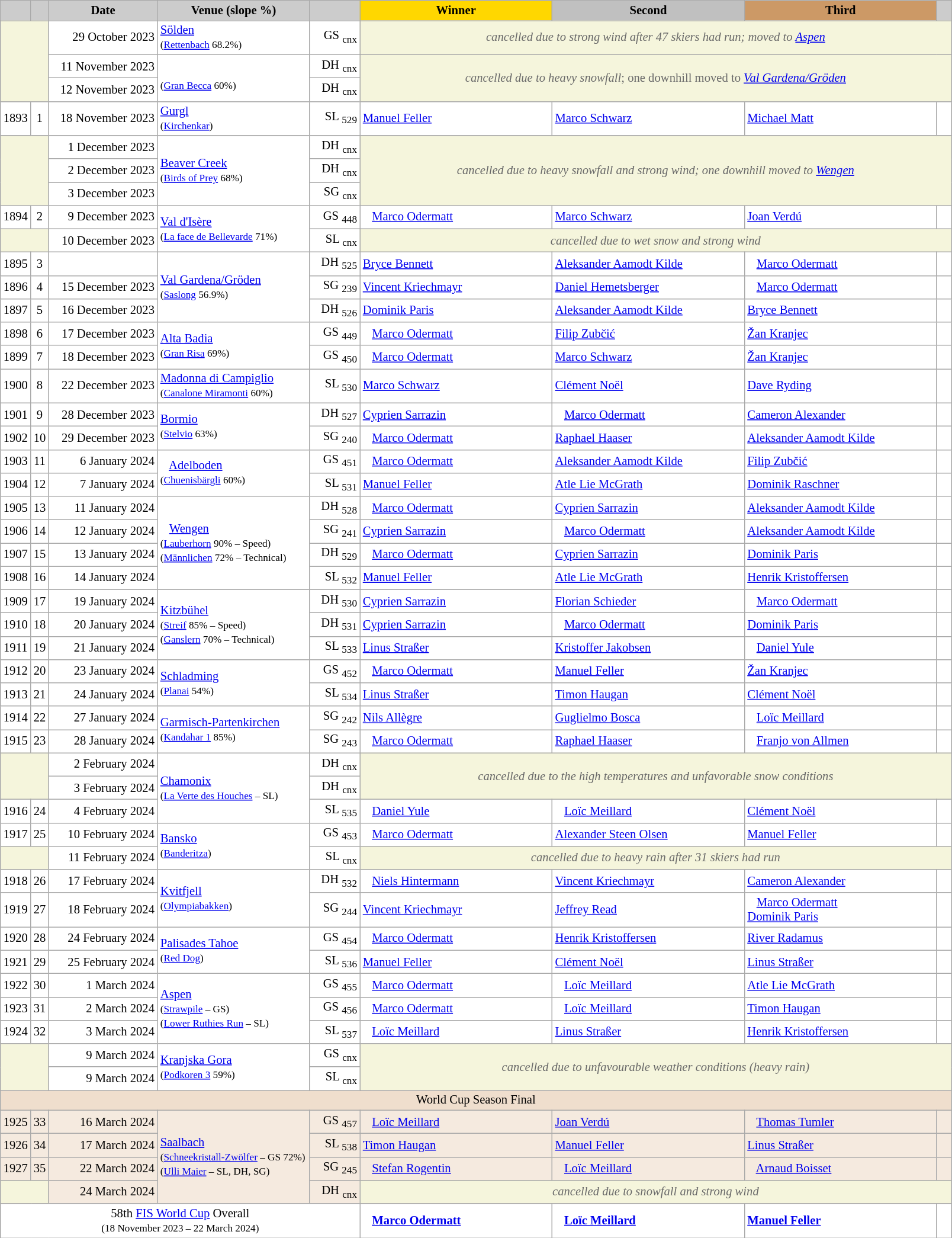<table class="wikitable plainrowheaders" style="background:#fff; font-size:86%; line-height:16px; border:grey solid 1px; border-collapse:collapse;">
<tr>
<th scope="col" style="background:#ccc; width=30 px;"></th>
<th scope="col" style="background:#ccc; width=10 px;"></th>
<th scope="col" style="background:#ccc; width:116px;">Date</th>
<th scope="col" style="background:#ccc; width:165px;">Venue (slope %)</th>
<th scope="col" style="background:#ccc; width:50px;"></th>
<th scope="col" style="background:gold; width:210px;">Winner</th>
<th scope="col" style="background:silver; width:210px;">Second</th>
<th scope="col" style="background:#c96; width:210px;">Third</th>
<th scope="col" style="background:#ccc; width:10px;"></th>
</tr>
<tr>
<td colspan=2 rowspan=3 bgcolor="F5F5DC"></td>
<td align="right">29 October 2023</td>
<td> <a href='#'>Sölden</a><br><small>(<a href='#'>Rettenbach</a> 68.2%)</small></td>
<td align=right>GS <sub>cnx</sub></td>
<td colspan=4 align=center bgcolor="F5F5DC" style=color:#696969><em>cancelled due to strong wind after 47 skiers had run; moved to <a href='#'>Aspen</a></em></td>
</tr>
<tr>
<td align="right">11 November 2023</td>
<td rowspan=2><br><small>(<a href='#'>Gran Becca</a> 60%)</small></td>
<td align=right>DH <sub>cnx</sub></td>
<td rowspan=2 colspan=4 align=center bgcolor="F5F5DC" style=color:#696969><em>cancelled due to heavy snowfall</em>; one downhill moved to <em><a href='#'>Val Gardena/Gröden</a></em></td>
</tr>
<tr>
<td align="right">12 November 2023</td>
<td align=right>DH <sub>cnx</sub></td>
</tr>
<tr>
<td align="center">1893</td>
<td align="center">1</td>
<td align="right">18 November 2023</td>
<td> <a href='#'>Gurgl</a><br><small>(<a href='#'>Kirchenkar</a>)</small></td>
<td align=right>SL <sub>529</sub></td>
<td> <a href='#'>Manuel Feller</a></td>
<td> <a href='#'>Marco Schwarz</a></td>
<td> <a href='#'>Michael Matt</a></td>
<td></td>
</tr>
<tr>
<td rowspan=3 colspan=2 bgcolor="F5F5DC"></td>
<td align="right">1 December 2023</td>
<td rowspan=3> <a href='#'>Beaver Creek</a><br><small>(<a href='#'>Birds of Prey</a> 68%)</small></td>
<td align=right>DH <sub>cnx</sub></td>
<td rowspan=3 colspan=4 align=center bgcolor="F5F5DC" style=color:#696969><em>cancelled due to heavy snowfall and strong wind; one downhill moved to <a href='#'>Wengen</a></em></td>
</tr>
<tr>
<td align="right">2 December 2023</td>
<td align=right>DH <sub>cnx</sub></td>
</tr>
<tr>
<td align="right">3 December 2023</td>
<td align=right>SG <sub>cnx</sub></td>
</tr>
<tr>
<td align="center">1894</td>
<td align="center">2</td>
<td align="right">9 December 2023</td>
<td rowspan=2> <a href='#'>Val d'Isère</a><br><small>(<a href='#'>La face de Bellevarde</a> 71%)</small></td>
<td align=right>GS <sub>448</sub></td>
<td>   <a href='#'>Marco Odermatt</a></td>
<td> <a href='#'>Marco Schwarz</a></td>
<td> <a href='#'>Joan Verdú</a></td>
<td></td>
</tr>
<tr>
<td colspan=2 bgcolor="F5F5DC"></td>
<td align="right">10 December 2023</td>
<td align=right>SL <sub>cnx</sub></td>
<td colspan=4 align=center bgcolor="F5F5DC" style=color:#696969><em>cancelled due to wet snow and strong wind</em></td>
</tr>
<tr>
<td align="center">1895</td>
<td align="center">3</td>
<td align="right"></td>
<td rowspan=3> <a href='#'>Val Gardena/Gröden</a><br><small>(<a href='#'>Saslong</a> 56.9%)</small></td>
<td align=right>DH <sub>525</sub></td>
<td> <a href='#'>Bryce Bennett</a></td>
<td> <a href='#'>Aleksander Aamodt Kilde</a></td>
<td>   <a href='#'>Marco Odermatt</a></td>
<td></td>
</tr>
<tr>
<td align="center">1896</td>
<td align="center">4</td>
<td align="right">15 December 2023</td>
<td align=right>SG <sub>239</sub></td>
<td> <a href='#'>Vincent Kriechmayr</a></td>
<td> <a href='#'>Daniel Hemetsberger</a></td>
<td>   <a href='#'>Marco Odermatt</a></td>
<td></td>
</tr>
<tr>
<td align="center">1897</td>
<td align="center">5</td>
<td align="right">16 December 2023</td>
<td align=right>DH <sub>526</sub></td>
<td> <a href='#'>Dominik Paris</a></td>
<td> <a href='#'>Aleksander Aamodt Kilde</a></td>
<td> <a href='#'>Bryce Bennett</a></td>
<td></td>
</tr>
<tr>
<td align="center">1898</td>
<td align="center">6</td>
<td align="right">17 December 2023</td>
<td rowspan=2> <a href='#'>Alta Badia</a><br><small>(<a href='#'>Gran Risa</a> 69%)</small></td>
<td align=right>GS <sub>449</sub></td>
<td>   <a href='#'>Marco Odermatt</a></td>
<td> <a href='#'>Filip Zubčić</a></td>
<td> <a href='#'>Žan Kranjec</a></td>
<td></td>
</tr>
<tr>
<td align="center">1899</td>
<td align="center">7</td>
<td align="right">18 December 2023</td>
<td align=right>GS <sub>450</sub></td>
<td>   <a href='#'>Marco Odermatt</a></td>
<td> <a href='#'>Marco Schwarz</a></td>
<td> <a href='#'>Žan Kranjec</a></td>
<td></td>
</tr>
<tr>
<td align="center">1900</td>
<td align="center">8</td>
<td align="right">22 December 2023</td>
<td> <a href='#'>Madonna di Campiglio</a><br><small>(<a href='#'>Canalone Miramonti</a> 60%)</small></td>
<td align=right>SL <sub>530</sub></td>
<td> <a href='#'>Marco Schwarz</a></td>
<td> <a href='#'>Clément Noël</a></td>
<td> <a href='#'>Dave Ryding</a></td>
<td></td>
</tr>
<tr>
<td align="center">1901</td>
<td align="center">9</td>
<td align="right">28 December 2023</td>
<td rowspan=2> <a href='#'>Bormio</a><br><small>(<a href='#'>Stelvio</a> 63%)</small></td>
<td align=right>DH <sub>527</sub></td>
<td> <a href='#'>Cyprien Sarrazin</a></td>
<td>   <a href='#'>Marco Odermatt</a></td>
<td> <a href='#'>Cameron Alexander</a></td>
<td></td>
</tr>
<tr>
<td align="center">1902</td>
<td align="center">10</td>
<td align="right">29 December 2023</td>
<td align=right>SG <sub>240</sub></td>
<td>   <a href='#'>Marco Odermatt</a></td>
<td> <a href='#'>Raphael Haaser</a></td>
<td> <a href='#'>Aleksander Aamodt Kilde</a></td>
<td></td>
</tr>
<tr>
<td align="center">1903</td>
<td align="center">11</td>
<td align="right">6 January 2024</td>
<td rowspan=2>   <a href='#'>Adelboden</a><br><small>(<a href='#'>Chuenisbärgli</a> 60%)</small></td>
<td align=right>GS <sub>451</sub></td>
<td>   <a href='#'>Marco Odermatt</a></td>
<td> <a href='#'>Aleksander Aamodt Kilde</a></td>
<td> <a href='#'>Filip Zubčić</a></td>
<td></td>
</tr>
<tr>
<td align="center">1904</td>
<td align="center">12</td>
<td align="right">7 January 2024</td>
<td align=right>SL <sub>531</sub></td>
<td> <a href='#'>Manuel Feller</a></td>
<td> <a href='#'>Atle Lie McGrath</a></td>
<td> <a href='#'>Dominik Raschner</a></td>
<td></td>
</tr>
<tr>
<td align="center">1905</td>
<td align="center">13</td>
<td align="right">11 January 2024</td>
<td rowspan=4>   <a href='#'>Wengen</a><br><small>(<a href='#'>Lauberhorn</a> 90% – Speed)<br>(<a href='#'>Männlichen</a> 72% – Technical)</small></td>
<td align=right>DH <sub>528</sub></td>
<td>   <a href='#'>Marco Odermatt</a></td>
<td> <a href='#'>Cyprien Sarrazin</a></td>
<td> <a href='#'>Aleksander Aamodt Kilde</a></td>
<td></td>
</tr>
<tr>
<td align="center">1906</td>
<td align="center">14</td>
<td align="right">12 January 2024</td>
<td align=right>SG <sub>241</sub></td>
<td> <a href='#'>Cyprien Sarrazin</a></td>
<td>   <a href='#'>Marco Odermatt</a></td>
<td> <a href='#'>Aleksander Aamodt Kilde</a></td>
<td></td>
</tr>
<tr>
<td align="center">1907</td>
<td align="center">15</td>
<td align="right">13 January 2024</td>
<td align=right>DH <sub>529</sub></td>
<td>   <a href='#'>Marco Odermatt</a></td>
<td> <a href='#'>Cyprien Sarrazin</a></td>
<td> <a href='#'>Dominik Paris</a></td>
<td></td>
</tr>
<tr>
<td align="center">1908</td>
<td align="center">16</td>
<td align="right">14 January 2024</td>
<td align=right>SL <sub>532</sub></td>
<td> <a href='#'>Manuel Feller</a></td>
<td> <a href='#'>Atle Lie McGrath</a></td>
<td> <a href='#'>Henrik Kristoffersen</a></td>
<td></td>
</tr>
<tr>
<td align="center">1909</td>
<td align="center">17</td>
<td align="right">19 January 2024</td>
<td rowspan=3> <a href='#'>Kitzbühel</a><br><small>(<a href='#'>Streif</a> 85% – Speed)<br> (<a href='#'>Ganslern</a> 70% – Technical)</small></td>
<td align=right>DH <sub>530</sub></td>
<td> <a href='#'>Cyprien Sarrazin</a></td>
<td> <a href='#'>Florian Schieder</a></td>
<td>   <a href='#'>Marco Odermatt</a></td>
<td></td>
</tr>
<tr>
<td align="center">1910</td>
<td align="center">18</td>
<td align="right">20 January 2024</td>
<td align=right>DH <sub>531</sub></td>
<td> <a href='#'>Cyprien Sarrazin</a></td>
<td>   <a href='#'>Marco Odermatt</a></td>
<td> <a href='#'>Dominik Paris</a></td>
<td></td>
</tr>
<tr>
<td align="center">1911</td>
<td align="center">19</td>
<td align="right">21 January 2024</td>
<td align=right>SL <sub>533</sub></td>
<td> <a href='#'>Linus Straßer</a></td>
<td> <a href='#'>Kristoffer Jakobsen</a></td>
<td>   <a href='#'>Daniel Yule</a></td>
<td></td>
</tr>
<tr>
<td align="center">1912</td>
<td align="center">20</td>
<td align="right">23 January 2024</td>
<td rowspan=2> <a href='#'>Schladming</a><br><small>(<a href='#'>Planai</a> 54%)</small></td>
<td align=right>GS <sub>452</sub></td>
<td>   <a href='#'>Marco Odermatt</a></td>
<td> <a href='#'>Manuel Feller</a></td>
<td> <a href='#'>Žan Kranjec</a></td>
<td></td>
</tr>
<tr>
<td align="center">1913</td>
<td align="center">21</td>
<td align="right">24 January 2024</td>
<td align=right>SL <sub>534</sub></td>
<td> <a href='#'>Linus Straßer</a></td>
<td> <a href='#'>Timon Haugan</a></td>
<td> <a href='#'>Clément Noël</a></td>
<td></td>
</tr>
<tr>
<td align="center">1914</td>
<td align="center">22</td>
<td align="right">27 January 2024</td>
<td rowspan=2> <a href='#'>Garmisch-Partenkirchen</a><br><small>(<a href='#'>Kandahar 1</a> 85%)</small></td>
<td align=right>SG <sub>242</sub></td>
<td> <a href='#'>Nils Allègre</a></td>
<td> <a href='#'>Guglielmo Bosca</a></td>
<td>   <a href='#'>Loïc Meillard</a></td>
<td></td>
</tr>
<tr>
<td align="center">1915</td>
<td align="center">23</td>
<td align="right">28 January 2024</td>
<td align=right>SG <sub>243</sub></td>
<td>   <a href='#'>Marco Odermatt</a></td>
<td> <a href='#'>Raphael Haaser</a></td>
<td>   <a href='#'>Franjo von Allmen</a></td>
<td></td>
</tr>
<tr>
<td colspan=2 rowspan=2 bgcolor="F5F5DC"></td>
<td align="right">2 February 2024</td>
<td rowspan="3"> <a href='#'>Chamonix</a><br><small>(<a href='#'>La Verte des Houches</a> – SL)</small></td>
<td align=right>DH <sub>cnx</sub></td>
<td colspan=4 rowspan=2 align=center bgcolor="F5F5DC" style=color:#696969><em>cancelled due to the high temperatures and unfavorable snow conditions</em></td>
</tr>
<tr>
<td align="right">3 February 2024</td>
<td align=right>DH <sub>cnx</sub></td>
</tr>
<tr>
<td align="center">1916</td>
<td align="center">24</td>
<td align="right">4 February 2024</td>
<td align=right>SL <sub>535</sub></td>
<td>   <a href='#'>Daniel Yule</a></td>
<td>   <a href='#'>Loïc Meillard</a></td>
<td> <a href='#'>Clément Noël</a></td>
<td></td>
</tr>
<tr>
<td align="center">1917</td>
<td align="center">25</td>
<td align="right">10 February 2024</td>
<td rowspan="2"> <a href='#'>Bansko</a><br><small>(<a href='#'>Banderitza</a>)</small></td>
<td align=right>GS <sub>453</sub></td>
<td>   <a href='#'>Marco Odermatt</a></td>
<td> <a href='#'>Alexander Steen Olsen</a></td>
<td> <a href='#'>Manuel Feller</a></td>
<td></td>
</tr>
<tr>
<td colspan=2 bgcolor="F5F5DC"></td>
<td align="right">11 February 2024</td>
<td align=right>SL <sub>cnx</sub></td>
<td colspan=4 align=center bgcolor="F5F5DC" style=color:#696969><em>cancelled due to heavy rain after 31 skiers had run</em></td>
</tr>
<tr>
<td align="center">1918</td>
<td align="center">26</td>
<td align="right">17 February 2024</td>
<td rowspan="2"> <a href='#'>Kvitfjell</a><br><small>(<a href='#'>Olympiabakken</a>)</small></td>
<td align=right>DH <sub>532</sub></td>
<td>   <a href='#'>Niels Hintermann</a></td>
<td> <a href='#'>Vincent Kriechmayr</a></td>
<td> <a href='#'>Cameron Alexander</a></td>
<td></td>
</tr>
<tr>
<td align="center">1919</td>
<td align="center">27</td>
<td align="right">18 February 2024</td>
<td align=right>SG <sub>244</sub></td>
<td> <a href='#'>Vincent Kriechmayr</a></td>
<td> <a href='#'>Jeffrey Read</a></td>
<td>   <a href='#'>Marco Odermatt</a><br> <a href='#'>Dominik Paris</a></td>
<td></td>
</tr>
<tr>
<td align="center">1920</td>
<td align="center">28</td>
<td align="right">24 February 2024</td>
<td rowspan=2> <a href='#'>Palisades Tahoe</a><br><small>(<a href='#'>Red Dog</a>)</small></td>
<td align=right>GS <sub>454</sub></td>
<td>   <a href='#'>Marco Odermatt</a></td>
<td> <a href='#'>Henrik Kristoffersen</a></td>
<td> <a href='#'>River Radamus</a></td>
<td></td>
</tr>
<tr>
<td align="center">1921</td>
<td align="center">29</td>
<td align="right">25 February 2024</td>
<td align=right>SL <sub>536</sub></td>
<td> <a href='#'>Manuel Feller</a></td>
<td> <a href='#'>Clément Noël</a></td>
<td> <a href='#'>Linus Straßer</a></td>
<td></td>
</tr>
<tr>
<td align="center">1922</td>
<td align="center">30</td>
<td align="right">1 March 2024</td>
<td rowspan=3> <a href='#'>Aspen</a><br><small>(<a href='#'>Strawpile</a> – GS)<br>(<a href='#'>Lower Ruthies Run</a> – SL)</small></td>
<td align=right>GS <sub>455</sub></td>
<td>   <a href='#'>Marco Odermatt</a></td>
<td>   <a href='#'>Loïc Meillard</a></td>
<td> <a href='#'>Atle Lie McGrath</a></td>
<td></td>
</tr>
<tr>
<td align="center">1923</td>
<td align="center">31</td>
<td align="right">2 March 2024</td>
<td align=right>GS <sub>456</sub></td>
<td>   <a href='#'>Marco Odermatt</a></td>
<td>   <a href='#'>Loïc Meillard</a></td>
<td> <a href='#'>Timon Haugan</a></td>
<td></td>
</tr>
<tr>
<td align="center">1924</td>
<td align="center">32</td>
<td align="right">3 March 2024</td>
<td align=right>SL <sub>537</sub></td>
<td>   <a href='#'>Loïc Meillard</a></td>
<td> <a href='#'>Linus Straßer</a></td>
<td> <a href='#'>Henrik Kristoffersen</a></td>
<td></td>
</tr>
<tr>
<td colspan=2 rowspan=2 bgcolor="F5F5DC"></td>
<td align="right">9 March 2024</td>
<td rowspan=2> <a href='#'>Kranjska Gora</a><br><small>(<a href='#'>Podkoren 3</a> 59%)</small></td>
<td align=right>GS <sub>cnx</sub></td>
<td colspan=4 rowspan=2 align=center bgcolor="F5F5DC" style=color:#696969><em>cancelled due to unfavourable weather conditions (heavy rain)</em></td>
</tr>
<tr>
<td align="right">9 March 2024</td>
<td align=right>SL <sub>cnx</sub></td>
</tr>
<tr>
<td bgcolor=#EFDECD colspan=9 align=center>World Cup Season Final</td>
</tr>
<tr bgcolor=#F5EADF>
<td align="center">1925</td>
<td align="center">33</td>
<td align="right">16 March 2024</td>
<td rowspan=4> <a href='#'>Saalbach</a><br><small>(<a href='#'>Schneekristall-Zwölfer</a> – GS 72%)<br>(<a href='#'>Ulli Maier</a> – SL, DH, SG)</small></td>
<td align=right>GS <sub>457</sub></td>
<td>   <a href='#'>Loïc Meillard</a></td>
<td> <a href='#'>Joan Verdú</a></td>
<td>   <a href='#'>Thomas Tumler</a></td>
<td></td>
</tr>
<tr bgcolor=#F5EADF>
<td align="center">1926</td>
<td align="center">34</td>
<td align="right">17 March 2024</td>
<td align=right>SL <sub>538</sub></td>
<td> <a href='#'>Timon Haugan</a></td>
<td> <a href='#'>Manuel Feller</a></td>
<td> <a href='#'>Linus Straßer</a></td>
<td></td>
</tr>
<tr bgcolor=#F5EADF>
<td align="center">1927</td>
<td align="center">35</td>
<td align="right">22 March 2024</td>
<td align=right>SG <sub>245</sub></td>
<td>   <a href='#'>Stefan Rogentin</a></td>
<td>   <a href='#'>Loïc Meillard</a></td>
<td>   <a href='#'>Arnaud Boisset</a></td>
<td></td>
</tr>
<tr bgcolor=#F5EADF>
<td colspan=2 bgcolor="F5F5DC"></td>
<td align="right">24 March 2024</td>
<td align=right>DH <sub>cnx</sub></td>
<td colspan=4 align=center bgcolor="F5F5DC" style=color:#696969><em>cancelled due to snowfall and strong wind</em></td>
</tr>
<tr>
<td colspan="5" align="center">58th <a href='#'>FIS World Cup</a> Overall<br><small>(18 November 2023 – 22 March 2024)</small></td>
<td>   <strong><a href='#'>Marco Odermatt</a></strong></td>
<td>   <strong><a href='#'>Loïc Meillard</a></strong></td>
<td> <strong><a href='#'>Manuel Feller</a></strong></td>
<td></td>
</tr>
</table>
